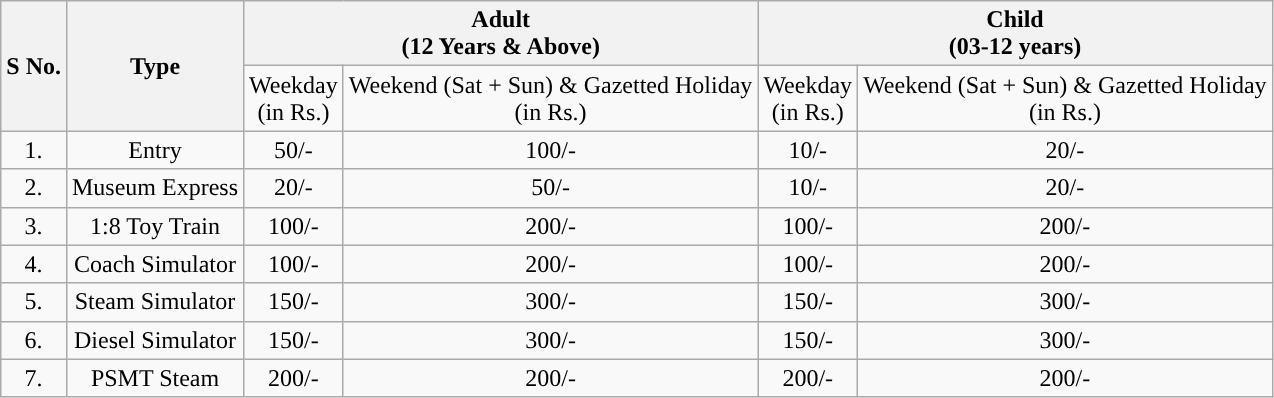<table class="wikitable" style="text-align: center;">
<tr>
<th rowspan="2">S No.</th>
<th rowspan="2">Type</th>
<th colspan="2">Adult<br>(12 Years & Above)</th>
<th colspan="2">Child<br>(03-12 years)</th>
</tr>
<tr>
<td>Weekday<br>(in Rs.)</td>
<td>Weekend (Sat + Sun) & Gazetted Holiday<br>(in Rs.)</td>
<td>Weekday<br>(in Rs.)</td>
<td>Weekend (Sat + Sun) & Gazetted Holiday<br>(in Rs.)</td>
</tr>
<tr>
<td>1.</td>
<td>Entry</td>
<td>50/-</td>
<td>100/-</td>
<td>10/-</td>
<td>20/-</td>
</tr>
<tr>
<td>2.</td>
<td>Museum Express</td>
<td>20/-</td>
<td>50/-</td>
<td>10/-</td>
<td>20/-</td>
</tr>
<tr>
<td>3.</td>
<td>1:8 Toy Train</td>
<td>100/-</td>
<td>200/-</td>
<td>100/-</td>
<td>200/-</td>
</tr>
<tr>
<td>4.</td>
<td>Coach Simulator</td>
<td>100/-</td>
<td>200/-</td>
<td>100/-</td>
<td>200/-</td>
</tr>
<tr>
<td>5.</td>
<td>Steam Simulator</td>
<td>150/-</td>
<td>300/-</td>
<td>150/-</td>
<td>300/-</td>
</tr>
<tr>
<td>6.</td>
<td>Diesel Simulator</td>
<td>150/-</td>
<td>300/-</td>
<td>150/-</td>
<td>300/-</td>
</tr>
<tr>
<td>7.</td>
<td>PSMT Steam</td>
<td>200/-</td>
<td>200/-</td>
<td>200/-</td>
<td>200/-</td>
</tr>
</table>
